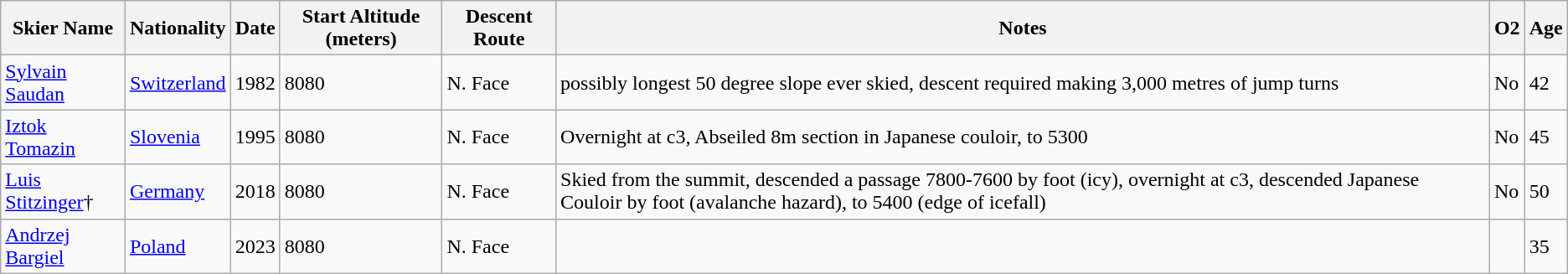<table class="wikitable sortable">
<tr>
<th scope="col">Skier Name</th>
<th scope="col">Nationality</th>
<th scope="col">Date</th>
<th scope="col">Start Altitude (meters)</th>
<th scope="col">Descent Route</th>
<th scope="col">Notes</th>
<th scope="col">O2</th>
<th scope="col">Age</th>
</tr>
<tr>
<td><a href='#'>Sylvain Saudan</a></td>
<td><a href='#'>Switzerland</a></td>
<td>1982</td>
<td>8080</td>
<td>N. Face</td>
<td>possibly longest 50 degree slope ever skied, descent required making 3,000 metres of jump turns</td>
<td>No</td>
<td>42</td>
</tr>
<tr>
<td><a href='#'>Iztok Tomazin</a></td>
<td><a href='#'>Slovenia</a></td>
<td>1995</td>
<td>8080</td>
<td>N. Face</td>
<td>Overnight at c3, Abseiled 8m section in Japanese couloir, to 5300</td>
<td>No</td>
<td>45</td>
</tr>
<tr>
<td><a href='#'>Luis Stitzinger</a>†</td>
<td><a href='#'>Germany</a></td>
<td>2018</td>
<td>8080</td>
<td>N. Face</td>
<td>Skied from the summit, descended a passage 7800-7600 by foot (icy), overnight at c3, descended Japanese Couloir by foot (avalanche hazard), to 5400 (edge of icefall)</td>
<td>No</td>
<td>50</td>
</tr>
<tr>
<td><a href='#'>Andrzej Bargiel</a></td>
<td><a href='#'>Poland</a></td>
<td>2023</td>
<td>8080</td>
<td>N. Face</td>
<td></td>
<td></td>
<td>35</td>
</tr>
</table>
